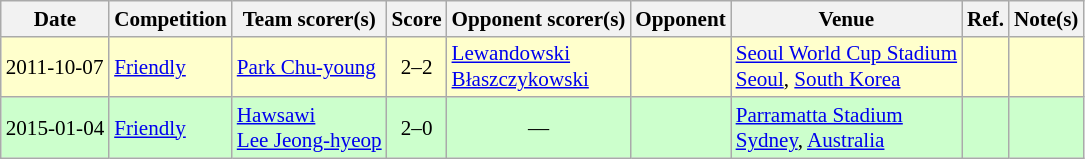<table class="wikitable" style="font-size:88%;">
<tr>
<th>Date</th>
<th>Competition</th>
<th>Team scorer(s)</th>
<th>Score</th>
<th>Opponent scorer(s)</th>
<th>Opponent</th>
<th>Venue</th>
<th>Ref.</th>
<th>Note(s)</th>
</tr>
<tr bgcolor="#ffffcc">
<td>2011-10-07</td>
<td><a href='#'>Friendly</a></td>
<td><a href='#'>Park Chu-young</a> </td>
<td align="center">2–2</td>
<td><a href='#'>Lewandowski</a> <br><a href='#'>Błaszczykowski</a> </td>
<td></td>
<td><a href='#'>Seoul World Cup Stadium</a><br><a href='#'>Seoul</a>, <a href='#'>South Korea</a></td>
<td></td>
<td></td>
</tr>
<tr bgcolor="#ccffcc">
<td>2015-01-04</td>
<td><a href='#'>Friendly</a></td>
<td><a href='#'>Hawsawi</a> <br><a href='#'>Lee Jeong-hyeop</a> </td>
<td align="center">2–0</td>
<td align="center">—</td>
<td></td>
<td><a href='#'>Parramatta Stadium</a><br><a href='#'>Sydney</a>, <a href='#'>Australia</a></td>
<td></td>
<td></td>
</tr>
</table>
